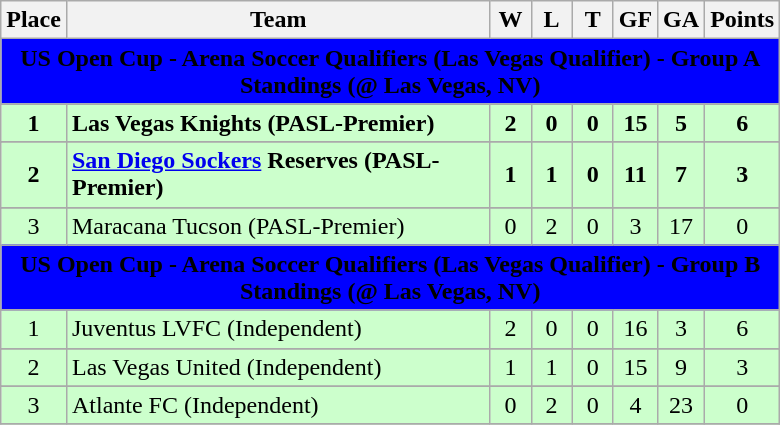<table class="wikitable" style="text-align: center;">
<tr>
<th width="25">Place</th>
<th width="275">Team</th>
<th width="20">W</th>
<th width="20">L</th>
<th width="20">T</th>
<th width="20">GF</th>
<th width="20">GA</th>
<th width="25">Points</th>
</tr>
<tr>
<th style="background:blue;" colspan="9"><span>US Open Cup - Arena Soccer Qualifiers (Las Vegas Qualifier) - Group A Standings (@ Las Vegas, NV)</span></th>
</tr>
<tr>
</tr>
<tr style="background:#cfc;">
<td><strong>1</strong></td>
<td align=left><strong>Las Vegas Knights (PASL-Premier)</strong></td>
<td><strong>2</strong></td>
<td><strong>0</strong></td>
<td><strong>0</strong></td>
<td><strong>15</strong></td>
<td><strong>5</strong></td>
<td><strong>6</strong></td>
</tr>
<tr>
</tr>
<tr style="background:#cfc;">
<td><strong>2</strong></td>
<td align=left><strong><a href='#'>San Diego Sockers</a> Reserves (PASL-Premier)</strong></td>
<td><strong>1</strong></td>
<td><strong>1</strong></td>
<td><strong>0</strong></td>
<td><strong>11</strong></td>
<td><strong>7</strong></td>
<td><strong>3</strong></td>
</tr>
<tr>
</tr>
<tr style="background:#cfc;">
<td>3</td>
<td align=left>Maracana Tucson (PASL-Premier)</td>
<td>0</td>
<td>2</td>
<td>0</td>
<td>3</td>
<td>17</td>
<td>0</td>
</tr>
<tr>
<th style="background:blue;" colspan="9"><span>US Open Cup - Arena Soccer Qualifiers (Las Vegas Qualifier) - Group B Standings (@ Las Vegas, NV)</span></th>
</tr>
<tr>
</tr>
<tr style="background:#cfc;">
<td>1</td>
<td align=left>Juventus LVFC (Independent)</td>
<td>2</td>
<td>0</td>
<td>0</td>
<td>16</td>
<td>3</td>
<td>6</td>
</tr>
<tr>
</tr>
<tr style="background:#cfc;">
<td>2</td>
<td align=left>Las Vegas United (Independent)</td>
<td>1</td>
<td>1</td>
<td>0</td>
<td>15</td>
<td>9</td>
<td>3</td>
</tr>
<tr>
</tr>
<tr style="background:#cfc;">
<td>3</td>
<td align=left>Atlante FC (Independent)</td>
<td>0</td>
<td>2</td>
<td>0</td>
<td>4</td>
<td>23</td>
<td>0</td>
</tr>
<tr>
</tr>
</table>
